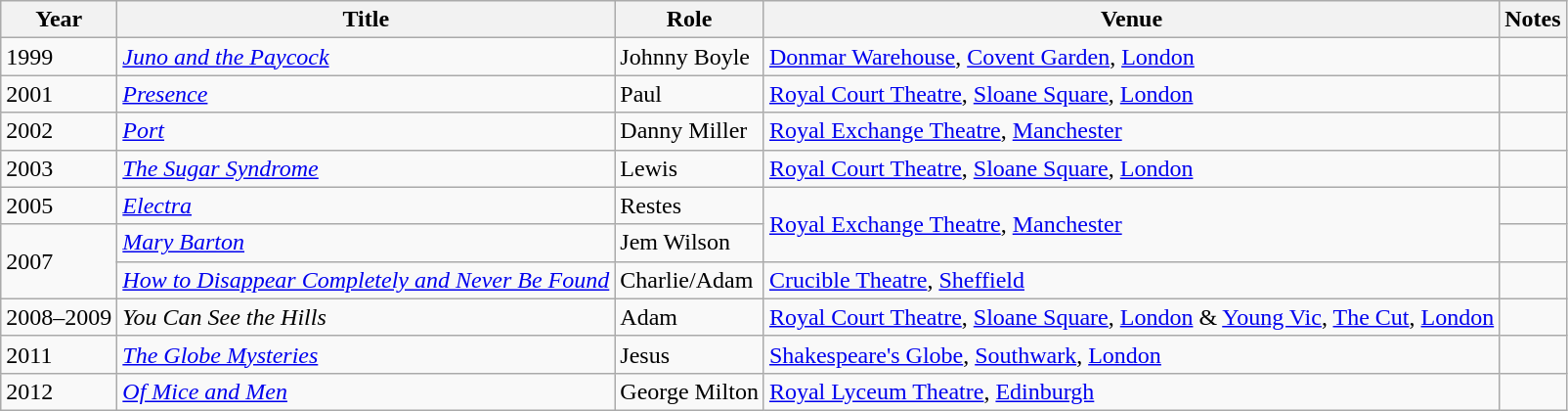<table class="wikitable sortable">
<tr>
<th>Year</th>
<th>Title</th>
<th>Role</th>
<th>Venue</th>
<th>Notes</th>
</tr>
<tr>
<td>1999</td>
<td><em><a href='#'>Juno and the Paycock</a></em></td>
<td>Johnny Boyle</td>
<td><a href='#'>Donmar Warehouse</a>, <a href='#'>Covent Garden</a>, <a href='#'>London</a></td>
<td></td>
</tr>
<tr>
<td>2001</td>
<td><em><a href='#'>Presence</a></em></td>
<td>Paul</td>
<td><a href='#'>Royal Court Theatre</a>, <a href='#'>Sloane Square</a>, <a href='#'>London</a></td>
<td></td>
</tr>
<tr>
<td>2002</td>
<td><em><a href='#'>Port</a></em></td>
<td>Danny Miller</td>
<td><a href='#'>Royal Exchange Theatre</a>, <a href='#'>Manchester</a></td>
<td></td>
</tr>
<tr>
<td>2003</td>
<td><em><a href='#'>The Sugar Syndrome</a></em></td>
<td>Lewis</td>
<td><a href='#'>Royal Court Theatre</a>, <a href='#'>Sloane Square</a>, <a href='#'>London</a></td>
<td></td>
</tr>
<tr>
<td>2005</td>
<td><em><a href='#'>Electra</a></em></td>
<td>Restes</td>
<td rowspan="2"><a href='#'>Royal Exchange Theatre</a>, <a href='#'>Manchester</a></td>
<td></td>
</tr>
<tr>
<td rowspan="2">2007</td>
<td><em><a href='#'>Mary Barton</a></em></td>
<td>Jem Wilson</td>
<td></td>
</tr>
<tr>
<td><em><a href='#'>How to Disappear Completely and Never Be Found</a></em></td>
<td>Charlie/Adam</td>
<td><a href='#'>Crucible Theatre</a>, <a href='#'>Sheffield</a></td>
<td></td>
</tr>
<tr>
<td>2008–2009</td>
<td><em>You Can See the Hills</em></td>
<td>Adam</td>
<td><a href='#'>Royal Court Theatre</a>, <a href='#'>Sloane Square</a>, <a href='#'>London</a> & <a href='#'>Young Vic</a>, <a href='#'>The Cut</a>, <a href='#'>London</a></td>
<td></td>
</tr>
<tr>
<td>2011</td>
<td><em><a href='#'>The Globe Mysteries</a></em></td>
<td>Jesus</td>
<td><a href='#'>Shakespeare's Globe</a>, <a href='#'>Southwark</a>, <a href='#'>London</a></td>
<td></td>
</tr>
<tr>
<td>2012</td>
<td><em><a href='#'>Of Mice and Men</a></em></td>
<td>George Milton</td>
<td><a href='#'>Royal Lyceum Theatre</a>, <a href='#'>Edinburgh</a></td>
<td></td>
</tr>
</table>
